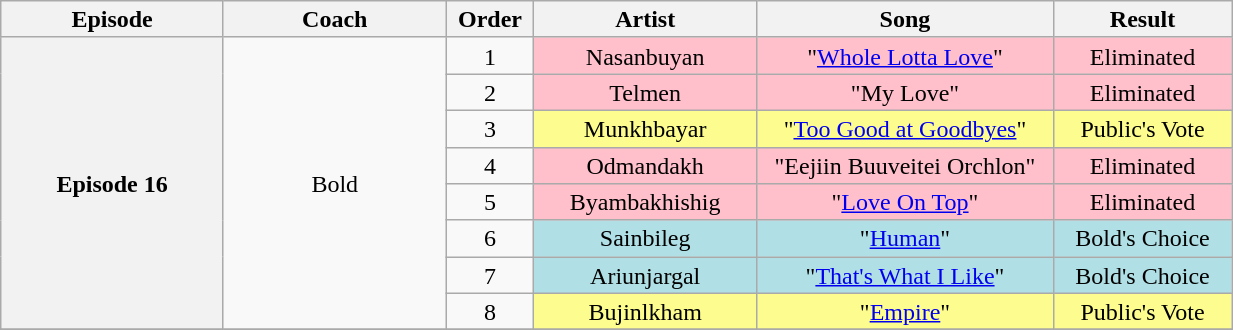<table class="wikitable" style="text-align:center; line-height:17px; width:65%;">
<tr>
<th width="15%">Episode</th>
<th width="15%">Coach</th>
<th width="05%">Order</th>
<th width="15%">Artist</th>
<th width="20%">Song</th>
<th width="12%">Result</th>
</tr>
<tr>
<th rowspan="8">Episode 16<br><small></small></th>
<td rowspan="8">Bold</td>
<td>1</td>
<td style="background:pink;">Nasanbuyan</td>
<td style="background:pink;">"<a href='#'>Whole Lotta Love</a>"</td>
<td style="background:pink;">Eliminated</td>
</tr>
<tr>
<td>2</td>
<td style="background:pink;">Telmen</td>
<td style="background:pink;">"My Love"</td>
<td style="background:pink;">Eliminated</td>
</tr>
<tr>
<td>3</td>
<td style="background:#fdfc8f;">Munkhbayar</td>
<td style="background:#fdfc8f;">"<a href='#'>Too Good at Goodbyes</a>"</td>
<td style="background:#fdfc8f;">Public's Vote</td>
</tr>
<tr>
<td>4</td>
<td style="background:pink;">Odmandakh</td>
<td style="background:pink;">"Eejiin Buuveitei Orchlon"</td>
<td style="background:pink;">Eliminated</td>
</tr>
<tr>
<td>5</td>
<td style="background:pink;">Byambakhishig</td>
<td style="background:pink;">"<a href='#'>Love On Top</a>"</td>
<td style="background:pink;">Eliminated</td>
</tr>
<tr>
<td>6</td>
<td style="background:#B0E0E6;">Sainbileg</td>
<td style="background:#B0E0E6;">"<a href='#'>Human</a>"</td>
<td style="background:#B0E0E6;">Bold's Choice</td>
</tr>
<tr>
<td>7</td>
<td style="background:#B0E0E6;">Ariunjargal</td>
<td style="background:#B0E0E6;">"<a href='#'>That's What I Like</a>"</td>
<td style="background:#B0E0E6;">Bold's Choice</td>
</tr>
<tr>
<td>8</td>
<td style="background:#fdfc8f;">Bujinlkham</td>
<td style="background:#fdfc8f;">"<a href='#'>Empire</a>"</td>
<td style="background:#fdfc8f;">Public's Vote</td>
</tr>
<tr>
</tr>
</table>
